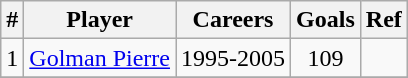<table class="wikitable sortable" style="text-align: center;">
<tr>
<th>#</th>
<th>Player</th>
<th>Careers</th>
<th>Goals</th>
<th>Ref</th>
</tr>
<tr>
<td>1</td>
<td style="text-align: left;"><a href='#'>Golman Pierre</a></td>
<td>1995-2005</td>
<td>109</td>
<td></td>
</tr>
<tr>
</tr>
</table>
